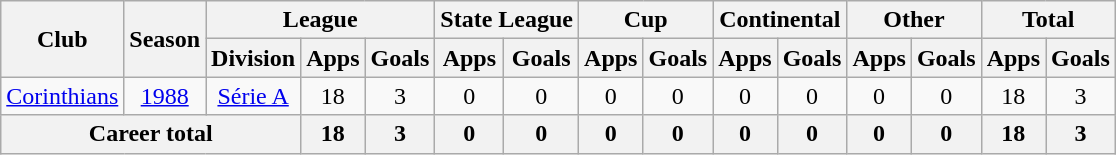<table class="wikitable" style="text-align: center">
<tr>
<th rowspan="2">Club</th>
<th rowspan="2">Season</th>
<th colspan="3">League</th>
<th colspan="2">State League</th>
<th colspan="2">Cup</th>
<th colspan="2">Continental</th>
<th colspan="2">Other</th>
<th colspan="2">Total</th>
</tr>
<tr>
<th>Division</th>
<th>Apps</th>
<th>Goals</th>
<th>Apps</th>
<th>Goals</th>
<th>Apps</th>
<th>Goals</th>
<th>Apps</th>
<th>Goals</th>
<th>Apps</th>
<th>Goals</th>
<th>Apps</th>
<th>Goals</th>
</tr>
<tr>
<td><a href='#'>Corinthians</a></td>
<td><a href='#'>1988</a></td>
<td><a href='#'>Série A</a></td>
<td>18</td>
<td>3</td>
<td>0</td>
<td>0</td>
<td>0</td>
<td>0</td>
<td>0</td>
<td>0</td>
<td>0</td>
<td>0</td>
<td>18</td>
<td>3</td>
</tr>
<tr>
<th colspan="3"><strong>Career total</strong></th>
<th>18</th>
<th>3</th>
<th>0</th>
<th>0</th>
<th>0</th>
<th>0</th>
<th>0</th>
<th>0</th>
<th>0</th>
<th>0</th>
<th>18</th>
<th>3</th>
</tr>
</table>
